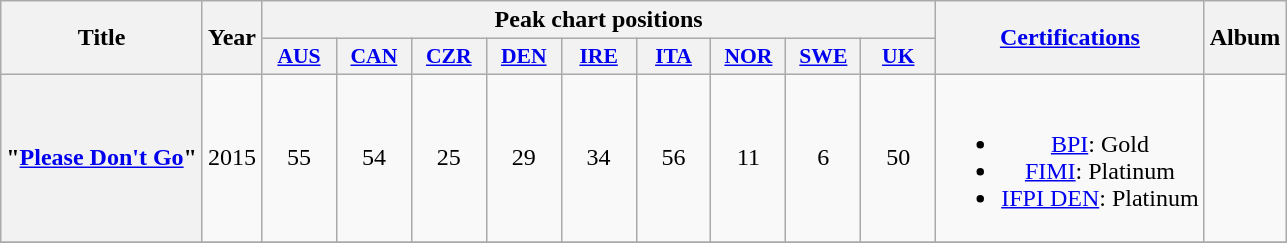<table class="wikitable plainrowheaders" style=text-align:center;>
<tr>
<th scope="col" rowspan="2">Title</th>
<th scope="col" rowspan="2">Year</th>
<th scope="col" colspan="9">Peak chart positions</th>
<th scope="col" rowspan="2"><a href='#'>Certifications</a></th>
<th scope="col" rowspan="2">Album</th>
</tr>
<tr>
<th scope="col" style="width:3em;font-size:90%;"><a href='#'>AUS</a><br></th>
<th scope="col" style="width:3em;font-size:90%;"><a href='#'>CAN</a><br></th>
<th scope="col" style="width:3em;font-size:90%;"><a href='#'>CZR</a><br></th>
<th scope="col" style="width:3em;font-size:90%;"><a href='#'>DEN</a><br></th>
<th scope="col" style="width:3em;font-size:90%;"><a href='#'>IRE</a><br></th>
<th scope="col" style="width:3em;font-size:90%;"><a href='#'>ITA</a><br></th>
<th scope="col" style="width:3em;font-size:90%;"><a href='#'>NOR</a><br></th>
<th scope="col" style="width:3em;font-size:90%;"><a href='#'>SWE</a><br></th>
<th scope="col" style="width:3em;font-size:90%;"><a href='#'>UK</a><br></th>
</tr>
<tr>
<th scope="row">"<a href='#'>Please Don't Go</a>"</th>
<td>2015</td>
<td>55</td>
<td>54</td>
<td>25</td>
<td>29</td>
<td>34</td>
<td>56</td>
<td>11</td>
<td>6</td>
<td>50</td>
<td><br><ul><li><a href='#'>BPI</a>: Gold</li><li><a href='#'>FIMI</a>: Platinum</li><li><a href='#'>IFPI DEN</a>: Platinum</li></ul></td>
<td></td>
</tr>
<tr>
</tr>
</table>
